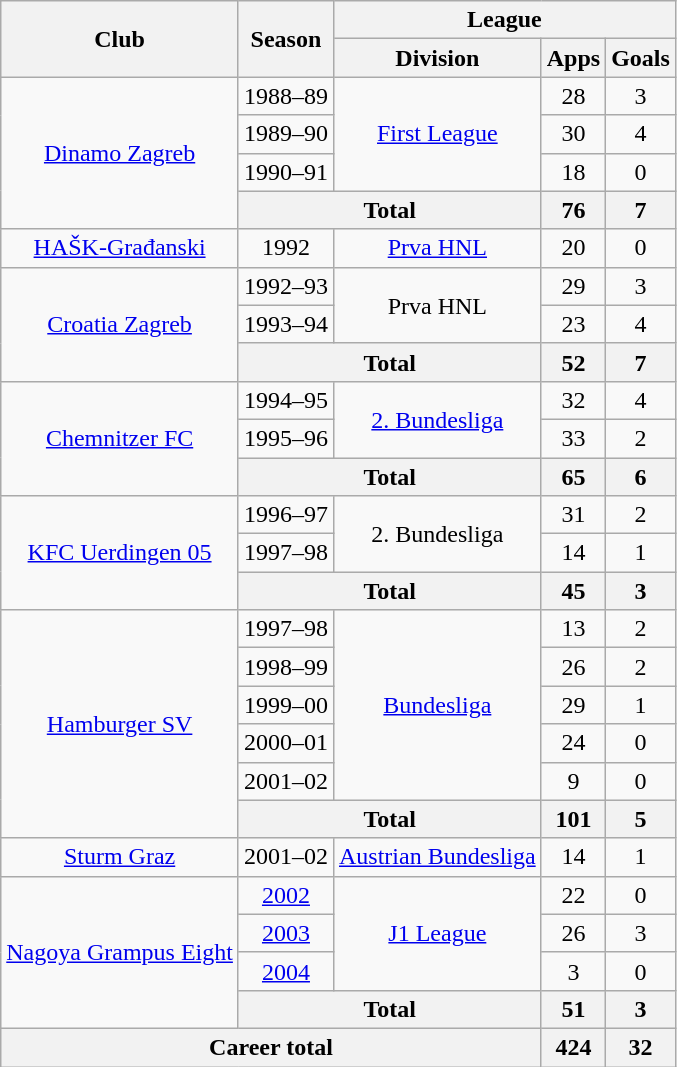<table class="wikitable" style="text-align:center">
<tr>
<th rowspan="2">Club</th>
<th rowspan="2">Season</th>
<th colspan="3">League</th>
</tr>
<tr>
<th>Division</th>
<th>Apps</th>
<th>Goals</th>
</tr>
<tr>
<td rowspan="4"><a href='#'>Dinamo Zagreb</a></td>
<td>1988–89</td>
<td rowspan="3"><a href='#'>First League</a></td>
<td>28</td>
<td>3</td>
</tr>
<tr>
<td>1989–90</td>
<td>30</td>
<td>4</td>
</tr>
<tr>
<td>1990–91</td>
<td>18</td>
<td>0</td>
</tr>
<tr>
<th colspan="2">Total</th>
<th>76</th>
<th>7</th>
</tr>
<tr>
<td><a href='#'>HAŠK-Građanski</a></td>
<td>1992</td>
<td><a href='#'>Prva HNL</a></td>
<td>20</td>
<td>0</td>
</tr>
<tr>
<td rowspan="3"><a href='#'>Croatia Zagreb</a></td>
<td>1992–93</td>
<td rowspan="2">Prva HNL</td>
<td>29</td>
<td>3</td>
</tr>
<tr>
<td>1993–94</td>
<td>23</td>
<td>4</td>
</tr>
<tr>
<th colspan="2">Total</th>
<th>52</th>
<th>7</th>
</tr>
<tr>
<td rowspan="3"><a href='#'>Chemnitzer FC</a></td>
<td>1994–95</td>
<td rowspan="2"><a href='#'>2. Bundesliga</a></td>
<td>32</td>
<td>4</td>
</tr>
<tr>
<td>1995–96</td>
<td>33</td>
<td>2</td>
</tr>
<tr>
<th colspan="2">Total</th>
<th>65</th>
<th>6</th>
</tr>
<tr>
<td rowspan="3"><a href='#'>KFC Uerdingen 05</a></td>
<td>1996–97</td>
<td rowspan="2">2. Bundesliga</td>
<td>31</td>
<td>2</td>
</tr>
<tr>
<td>1997–98</td>
<td>14</td>
<td>1</td>
</tr>
<tr>
<th colspan="2">Total</th>
<th>45</th>
<th>3</th>
</tr>
<tr>
<td rowspan="6"><a href='#'>Hamburger SV</a></td>
<td>1997–98</td>
<td rowspan="5"><a href='#'>Bundesliga</a></td>
<td>13</td>
<td>2</td>
</tr>
<tr>
<td>1998–99</td>
<td>26</td>
<td>2</td>
</tr>
<tr>
<td>1999–00</td>
<td>29</td>
<td>1</td>
</tr>
<tr>
<td>2000–01</td>
<td>24</td>
<td>0</td>
</tr>
<tr>
<td>2001–02</td>
<td>9</td>
<td>0</td>
</tr>
<tr>
<th colspan="2">Total</th>
<th>101</th>
<th>5</th>
</tr>
<tr>
<td><a href='#'>Sturm Graz</a></td>
<td>2001–02</td>
<td><a href='#'>Austrian Bundesliga</a></td>
<td>14</td>
<td>1</td>
</tr>
<tr>
<td rowspan="4"><a href='#'>Nagoya Grampus Eight</a></td>
<td><a href='#'>2002</a></td>
<td rowspan="3"><a href='#'>J1 League</a></td>
<td>22</td>
<td>0</td>
</tr>
<tr>
<td><a href='#'>2003</a></td>
<td>26</td>
<td>3</td>
</tr>
<tr>
<td><a href='#'>2004</a></td>
<td>3</td>
<td>0</td>
</tr>
<tr>
<th colspan="2">Total</th>
<th>51</th>
<th>3</th>
</tr>
<tr>
<th colspan="3">Career total</th>
<th>424</th>
<th>32</th>
</tr>
</table>
